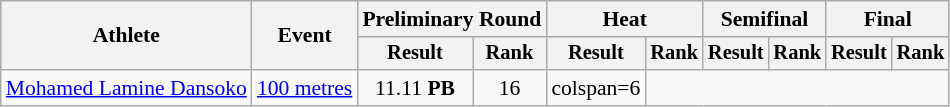<table class="wikitable" style="font-size:90%">
<tr>
<th rowspan="2">Athlete</th>
<th rowspan="2">Event</th>
<th colspan="2">Preliminary Round</th>
<th colspan="2">Heat</th>
<th colspan="2">Semifinal</th>
<th colspan="2">Final</th>
</tr>
<tr style="font-size:95%">
<th>Result</th>
<th>Rank</th>
<th>Result</th>
<th>Rank</th>
<th>Result</th>
<th>Rank</th>
<th>Result</th>
<th>Rank</th>
</tr>
<tr style=text-align:center>
<td style=text-align:left><a href='#'>Mohamed Lamine Dansoko</a></td>
<td style=text-align:left><a href='#'>100 metres</a></td>
<td>11.11 <strong>PB</strong></td>
<td>16</td>
<td>colspan=6 </td>
</tr>
</table>
